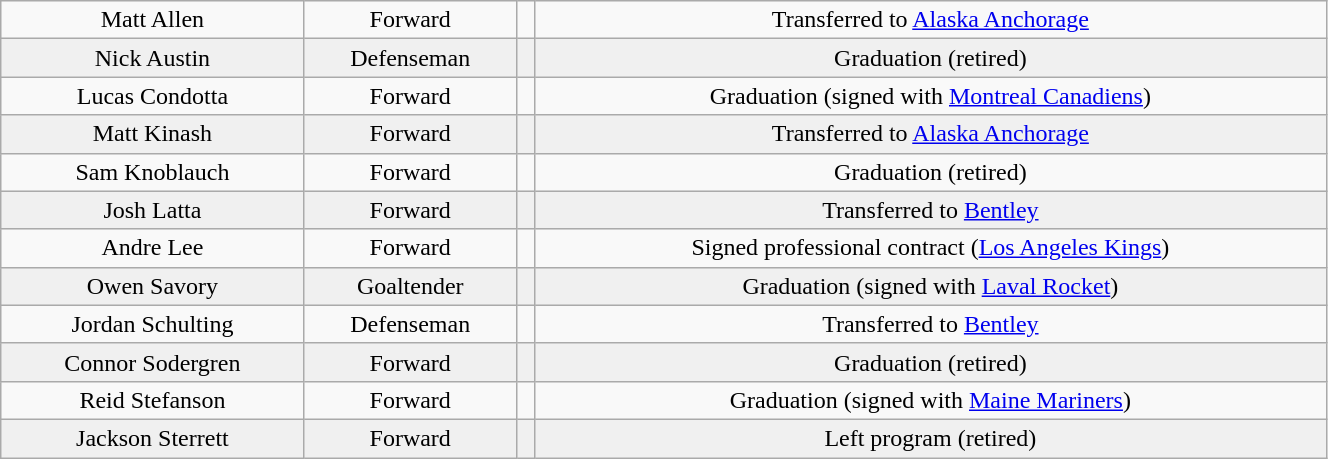<table class="wikitable" width="70%">
<tr align="center" bgcolor="">
<td>Matt Allen</td>
<td>Forward</td>
<td></td>
<td>Transferred to <a href='#'>Alaska Anchorage</a></td>
</tr>
<tr align="center" bgcolor="f0f0f0">
<td>Nick Austin</td>
<td>Defenseman</td>
<td></td>
<td>Graduation (retired)</td>
</tr>
<tr align="center" bgcolor="">
<td>Lucas Condotta</td>
<td>Forward</td>
<td></td>
<td>Graduation (signed with <a href='#'>Montreal Canadiens</a>)</td>
</tr>
<tr align="center" bgcolor="f0f0f0">
<td>Matt Kinash</td>
<td>Forward</td>
<td></td>
<td>Transferred to <a href='#'>Alaska Anchorage</a></td>
</tr>
<tr align="center" bgcolor="">
<td>Sam Knoblauch</td>
<td>Forward</td>
<td></td>
<td>Graduation (retired)</td>
</tr>
<tr align="center" bgcolor="f0f0f0">
<td>Josh Latta</td>
<td>Forward</td>
<td></td>
<td>Transferred to <a href='#'>Bentley</a></td>
</tr>
<tr align="center" bgcolor="">
<td>Andre Lee</td>
<td>Forward</td>
<td></td>
<td>Signed professional contract (<a href='#'>Los Angeles Kings</a>)</td>
</tr>
<tr align="center" bgcolor="f0f0f0">
<td>Owen Savory</td>
<td>Goaltender</td>
<td></td>
<td>Graduation (signed with <a href='#'>Laval Rocket</a>)</td>
</tr>
<tr align="center" bgcolor="">
<td>Jordan Schulting</td>
<td>Defenseman</td>
<td></td>
<td>Transferred to <a href='#'>Bentley</a></td>
</tr>
<tr align="center" bgcolor="f0f0f0">
<td>Connor Sodergren</td>
<td>Forward</td>
<td></td>
<td>Graduation (retired)</td>
</tr>
<tr align="center" bgcolor="">
<td>Reid Stefanson</td>
<td>Forward</td>
<td></td>
<td>Graduation (signed with <a href='#'>Maine Mariners</a>)</td>
</tr>
<tr align="center" bgcolor="f0f0f0">
<td>Jackson Sterrett</td>
<td>Forward</td>
<td></td>
<td>Left program (retired)</td>
</tr>
</table>
